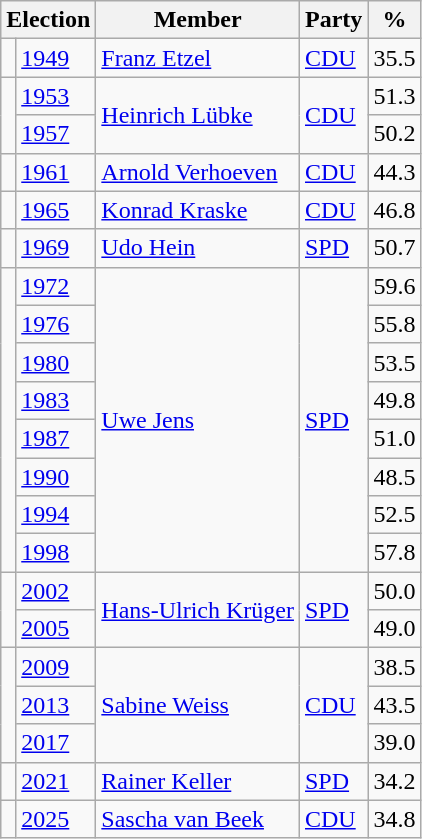<table class=wikitable>
<tr>
<th colspan=2>Election</th>
<th>Member</th>
<th>Party</th>
<th>%</th>
</tr>
<tr>
<td bgcolor=></td>
<td><a href='#'>1949</a></td>
<td><a href='#'>Franz Etzel</a></td>
<td><a href='#'>CDU</a></td>
<td align=right>35.5</td>
</tr>
<tr>
<td rowspan=2 bgcolor=></td>
<td><a href='#'>1953</a></td>
<td rowspan=2><a href='#'>Heinrich Lübke</a></td>
<td rowspan=2><a href='#'>CDU</a></td>
<td align=right>51.3</td>
</tr>
<tr>
<td><a href='#'>1957</a></td>
<td align=right>50.2</td>
</tr>
<tr>
<td bgcolor=></td>
<td><a href='#'>1961</a></td>
<td><a href='#'>Arnold Verhoeven</a></td>
<td><a href='#'>CDU</a></td>
<td align=right>44.3</td>
</tr>
<tr>
<td bgcolor=></td>
<td><a href='#'>1965</a></td>
<td><a href='#'>Konrad Kraske</a></td>
<td><a href='#'>CDU</a></td>
<td align=right>46.8</td>
</tr>
<tr>
<td bgcolor=></td>
<td><a href='#'>1969</a></td>
<td><a href='#'>Udo Hein</a></td>
<td><a href='#'>SPD</a></td>
<td align=right>50.7</td>
</tr>
<tr>
<td rowspan=8 bgcolor=></td>
<td><a href='#'>1972</a></td>
<td rowspan=8><a href='#'>Uwe Jens</a></td>
<td rowspan=8><a href='#'>SPD</a></td>
<td align=right>59.6</td>
</tr>
<tr>
<td><a href='#'>1976</a></td>
<td align=right>55.8</td>
</tr>
<tr>
<td><a href='#'>1980</a></td>
<td align=right>53.5</td>
</tr>
<tr>
<td><a href='#'>1983</a></td>
<td align=right>49.8</td>
</tr>
<tr>
<td><a href='#'>1987</a></td>
<td align=right>51.0</td>
</tr>
<tr>
<td><a href='#'>1990</a></td>
<td align=right>48.5</td>
</tr>
<tr>
<td><a href='#'>1994</a></td>
<td align=right>52.5</td>
</tr>
<tr>
<td><a href='#'>1998</a></td>
<td align=right>57.8</td>
</tr>
<tr>
<td rowspan=2 bgcolor=></td>
<td><a href='#'>2002</a></td>
<td rowspan=2><a href='#'>Hans-Ulrich Krüger</a></td>
<td rowspan=2><a href='#'>SPD</a></td>
<td align=right>50.0</td>
</tr>
<tr>
<td><a href='#'>2005</a></td>
<td align=right>49.0</td>
</tr>
<tr>
<td rowspan=3 bgcolor=></td>
<td><a href='#'>2009</a></td>
<td rowspan=3><a href='#'>Sabine Weiss</a></td>
<td rowspan=3><a href='#'>CDU</a></td>
<td align=right>38.5</td>
</tr>
<tr>
<td><a href='#'>2013</a></td>
<td align=right>43.5</td>
</tr>
<tr>
<td><a href='#'>2017</a></td>
<td align=right>39.0</td>
</tr>
<tr>
<td bgcolor=></td>
<td><a href='#'>2021</a></td>
<td><a href='#'>Rainer Keller</a></td>
<td><a href='#'>SPD</a></td>
<td align=right>34.2</td>
</tr>
<tr>
<td bgcolor=></td>
<td><a href='#'>2025</a></td>
<td><a href='#'>Sascha van Beek</a></td>
<td><a href='#'>CDU</a></td>
<td align=right>34.8</td>
</tr>
</table>
